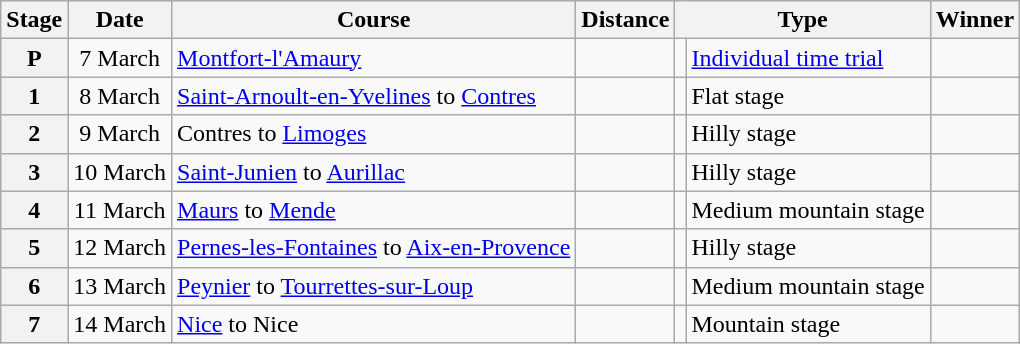<table class="wikitable">
<tr>
<th scope="col">Stage</th>
<th scope="col">Date</th>
<th scope="col">Course</th>
<th scope="col">Distance</th>
<th scope="col" colspan="2">Type</th>
<th scope=col>Winner</th>
</tr>
<tr>
<th scope="row" style="text-align:center;">P</th>
<td style="text-align:center;">7 March</td>
<td><a href='#'>Montfort-l'Amaury</a></td>
<td style="text-align:center;"></td>
<td></td>
<td><a href='#'>Individual time trial</a></td>
<td></td>
</tr>
<tr>
<th scope="row" style="text-align:center;">1</th>
<td style="text-align:center;">8 March</td>
<td><a href='#'>Saint-Arnoult-en-Yvelines</a> to <a href='#'>Contres</a></td>
<td style="text-align:center;"></td>
<td></td>
<td>Flat stage</td>
<td></td>
</tr>
<tr>
<th scope="row" style="text-align:center;">2</th>
<td style="text-align:center;">9 March</td>
<td>Contres to <a href='#'>Limoges</a></td>
<td style="text-align:center;"></td>
<td></td>
<td>Hilly stage</td>
<td></td>
</tr>
<tr>
<th scope="row" style="text-align:center;">3</th>
<td style="text-align:center;">10 March</td>
<td><a href='#'>Saint-Junien</a> to <a href='#'>Aurillac</a></td>
<td style="text-align:center;"></td>
<td></td>
<td>Hilly stage</td>
<td></td>
</tr>
<tr>
<th scope="row" style="text-align:center;">4</th>
<td style="text-align:center;">11 March</td>
<td><a href='#'>Maurs</a> to <a href='#'>Mende</a></td>
<td style="text-align:center;"></td>
<td></td>
<td>Medium mountain stage</td>
<td></td>
</tr>
<tr>
<th scope="row" style="text-align:center;">5</th>
<td style="text-align:center;">12 March</td>
<td><a href='#'>Pernes-les-Fontaines</a> to <a href='#'>Aix-en-Provence</a></td>
<td style="text-align:center;"></td>
<td></td>
<td>Hilly stage</td>
<td></td>
</tr>
<tr>
<th scope="row" style="text-align:center;">6</th>
<td style="text-align:center;">13 March</td>
<td><a href='#'>Peynier</a> to <a href='#'>Tourrettes-sur-Loup</a></td>
<td style="text-align:center;"></td>
<td></td>
<td>Medium mountain stage</td>
<td></td>
</tr>
<tr>
<th scope="row" style="text-align:center;">7</th>
<td style="text-align:center;">14 March</td>
<td><a href='#'>Nice</a> to Nice</td>
<td style="text-align:center;"></td>
<td></td>
<td>Mountain stage</td>
<td></td>
</tr>
</table>
